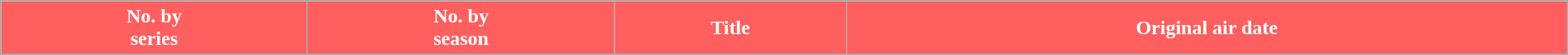<table class="wikitable plainrowheaders"  style="width:100%; margin-right:0;">
<tr>
<th style="background:#FF5F5F; color:#fff;">No. by<br>series </th>
<th style="background:#FF5F5F; color:#fff;">No. by<br>season </th>
<th style="background:#FF5F5F; color:#fff;">Title</th>
<th style="background:#FF5F5F; color:#fff;">Original air date</th>
</tr>
<tr>
</tr>
</table>
